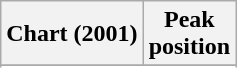<table class="wikitable sortable">
<tr>
<th>Chart (2001)</th>
<th>Peak<br>position</th>
</tr>
<tr>
</tr>
<tr>
</tr>
</table>
